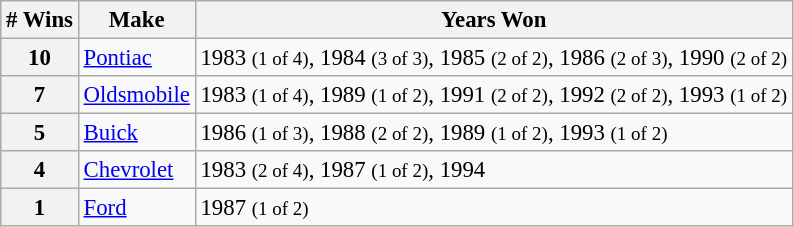<table class="wikitable" style="font-size: 95%;">
<tr>
<th># Wins</th>
<th>Make</th>
<th>Years Won</th>
</tr>
<tr>
<th>10</th>
<td> <a href='#'>Pontiac</a></td>
<td>1983 <small>(1 of 4)</small>, 1984 <small>(3 of 3)</small>, 1985 <small>(2 of 2)</small>, 1986 <small>(2 of 3)</small>, 1990 <small>(2 of 2)</small></td>
</tr>
<tr>
<th>7</th>
<td> <a href='#'>Oldsmobile</a></td>
<td>1983 <small>(1 of 4)</small>, 1989 <small>(1 of 2)</small>, 1991 <small>(2 of 2)</small>, 1992 <small>(2 of 2)</small>, 1993 <small>(1 of 2)</small></td>
</tr>
<tr>
<th>5</th>
<td> <a href='#'>Buick</a></td>
<td>1986 <small>(1 of 3)</small>, 1988 <small>(2 of 2)</small>, 1989 <small>(1 of 2)</small>, 1993 <small>(1 of 2)</small></td>
</tr>
<tr>
<th>4</th>
<td> <a href='#'>Chevrolet</a></td>
<td>1983 <small>(2 of 4)</small>, 1987 <small>(1 of 2)</small>, 1994</td>
</tr>
<tr>
<th>1</th>
<td> <a href='#'>Ford</a></td>
<td>1987 <small>(1 of 2)</small></td>
</tr>
</table>
